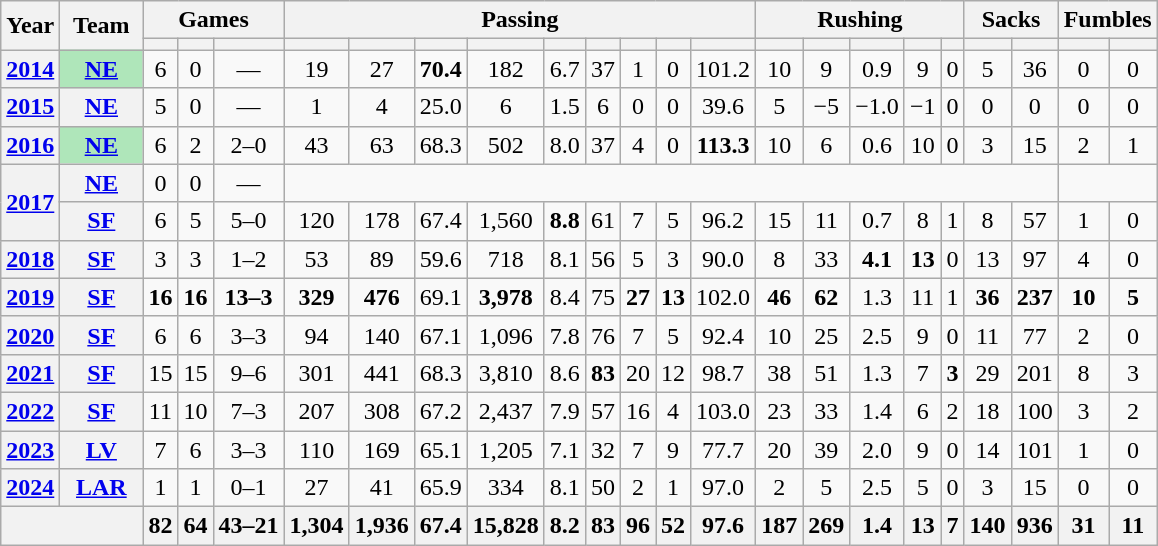<table class="wikitable" style="text-align:center;">
<tr>
<th rowspan="2">Year</th>
<th rowspan="2">Team</th>
<th colspan="3">Games</th>
<th colspan="9">Passing</th>
<th colspan="5">Rushing</th>
<th colspan="2">Sacks</th>
<th colspan="2">Fumbles</th>
</tr>
<tr>
<th></th>
<th></th>
<th></th>
<th></th>
<th></th>
<th></th>
<th></th>
<th></th>
<th></th>
<th></th>
<th></th>
<th></th>
<th></th>
<th></th>
<th></th>
<th></th>
<th></th>
<th></th>
<th></th>
<th></th>
<th></th>
</tr>
<tr>
<th><a href='#'>2014</a></th>
<th style="background:#afe6ba; width:3em;"><a href='#'>NE</a></th>
<td>6</td>
<td>0</td>
<td>—</td>
<td>19</td>
<td>27</td>
<td><strong>70.4</strong></td>
<td>182</td>
<td>6.7</td>
<td>37</td>
<td>1</td>
<td>0</td>
<td>101.2</td>
<td>10</td>
<td>9</td>
<td>0.9</td>
<td>9</td>
<td>0</td>
<td>5</td>
<td>36</td>
<td>0</td>
<td>0</td>
</tr>
<tr>
<th><a href='#'>2015</a></th>
<th><a href='#'>NE</a></th>
<td>5</td>
<td>0</td>
<td>—</td>
<td>1</td>
<td>4</td>
<td>25.0</td>
<td>6</td>
<td>1.5</td>
<td>6</td>
<td>0</td>
<td>0</td>
<td>39.6</td>
<td>5</td>
<td>−5</td>
<td>−1.0</td>
<td>−1</td>
<td>0</td>
<td>0</td>
<td>0</td>
<td>0</td>
<td>0</td>
</tr>
<tr>
<th><a href='#'>2016</a></th>
<th style="background:#afe6ba; width:3em;"><a href='#'>NE</a></th>
<td>6</td>
<td>2</td>
<td>2–0</td>
<td>43</td>
<td>63</td>
<td>68.3</td>
<td>502</td>
<td>8.0</td>
<td>37</td>
<td>4</td>
<td>0</td>
<td><strong>113.3</strong></td>
<td>10</td>
<td>6</td>
<td>0.6</td>
<td>10</td>
<td>0</td>
<td>3</td>
<td>15</td>
<td>2</td>
<td>1</td>
</tr>
<tr>
<th rowspan="2"><a href='#'>2017</a></th>
<th><a href='#'>NE</a></th>
<td>0</td>
<td>0</td>
<td>—</td>
<td colspan="16"></td>
</tr>
<tr>
<th><a href='#'>SF</a></th>
<td>6</td>
<td>5</td>
<td>5–0</td>
<td>120</td>
<td>178</td>
<td>67.4</td>
<td>1,560</td>
<td><strong>8.8</strong></td>
<td>61</td>
<td>7</td>
<td>5</td>
<td>96.2</td>
<td>15</td>
<td>11</td>
<td>0.7</td>
<td>8</td>
<td>1</td>
<td>8</td>
<td>57</td>
<td>1</td>
<td>0</td>
</tr>
<tr>
<th><a href='#'>2018</a></th>
<th><a href='#'>SF</a></th>
<td>3</td>
<td>3</td>
<td>1–2</td>
<td>53</td>
<td>89</td>
<td>59.6</td>
<td>718</td>
<td>8.1</td>
<td>56</td>
<td>5</td>
<td>3</td>
<td>90.0</td>
<td>8</td>
<td>33</td>
<td><strong>4.1</strong></td>
<td><strong>13</strong></td>
<td>0</td>
<td>13</td>
<td>97</td>
<td>4</td>
<td>0</td>
</tr>
<tr>
<th><a href='#'>2019</a></th>
<th><a href='#'>SF</a></th>
<td><strong>16</strong></td>
<td><strong>16</strong></td>
<td><strong>13–3</strong></td>
<td><strong>329</strong></td>
<td><strong>476</strong></td>
<td>69.1</td>
<td><strong>3,978</strong></td>
<td>8.4</td>
<td>75</td>
<td><strong>27</strong></td>
<td><strong>13</strong></td>
<td>102.0</td>
<td><strong>46</strong></td>
<td><strong>62</strong></td>
<td>1.3</td>
<td>11</td>
<td>1</td>
<td><strong>36</strong></td>
<td><strong>237</strong></td>
<td><strong>10</strong></td>
<td><strong>5</strong></td>
</tr>
<tr>
<th><a href='#'>2020</a></th>
<th><a href='#'>SF</a></th>
<td>6</td>
<td>6</td>
<td>3–3</td>
<td>94</td>
<td>140</td>
<td>67.1</td>
<td>1,096</td>
<td>7.8</td>
<td>76</td>
<td>7</td>
<td>5</td>
<td>92.4</td>
<td>10</td>
<td>25</td>
<td>2.5</td>
<td>9</td>
<td>0</td>
<td>11</td>
<td>77</td>
<td>2</td>
<td>0</td>
</tr>
<tr>
<th><a href='#'>2021</a></th>
<th><a href='#'>SF</a></th>
<td>15</td>
<td>15</td>
<td>9–6</td>
<td>301</td>
<td>441</td>
<td>68.3</td>
<td>3,810</td>
<td>8.6</td>
<td><strong>83</strong></td>
<td>20</td>
<td>12</td>
<td>98.7</td>
<td>38</td>
<td>51</td>
<td>1.3</td>
<td>7</td>
<td><strong>3</strong></td>
<td>29</td>
<td>201</td>
<td>8</td>
<td>3</td>
</tr>
<tr>
<th><a href='#'>2022</a></th>
<th><a href='#'>SF</a></th>
<td>11</td>
<td>10</td>
<td>7–3</td>
<td>207</td>
<td>308</td>
<td>67.2</td>
<td>2,437</td>
<td>7.9</td>
<td>57</td>
<td>16</td>
<td>4</td>
<td>103.0</td>
<td>23</td>
<td>33</td>
<td>1.4</td>
<td>6</td>
<td>2</td>
<td>18</td>
<td>100</td>
<td>3</td>
<td>2</td>
</tr>
<tr>
<th><a href='#'>2023</a></th>
<th><a href='#'>LV</a></th>
<td>7</td>
<td>6</td>
<td>3–3</td>
<td>110</td>
<td>169</td>
<td>65.1</td>
<td>1,205</td>
<td>7.1</td>
<td>32</td>
<td>7</td>
<td>9</td>
<td>77.7</td>
<td>20</td>
<td>39</td>
<td>2.0</td>
<td>9</td>
<td>0</td>
<td>14</td>
<td>101</td>
<td>1</td>
<td>0</td>
</tr>
<tr>
<th><a href='#'>2024</a></th>
<th><a href='#'>LAR</a></th>
<td>1</td>
<td>1</td>
<td>0–1</td>
<td>27</td>
<td>41</td>
<td>65.9</td>
<td>334</td>
<td>8.1</td>
<td>50</td>
<td>2</td>
<td>1</td>
<td>97.0</td>
<td>2</td>
<td>5</td>
<td>2.5</td>
<td>5</td>
<td>0</td>
<td>3</td>
<td>15</td>
<td>0</td>
<td>0</td>
</tr>
<tr>
<th colspan="2"></th>
<th>82</th>
<th>64</th>
<th>43–21</th>
<th>1,304</th>
<th>1,936</th>
<th>67.4</th>
<th>15,828</th>
<th>8.2</th>
<th>83</th>
<th>96</th>
<th>52</th>
<th>97.6</th>
<th>187</th>
<th>269</th>
<th>1.4</th>
<th>13</th>
<th>7</th>
<th>140</th>
<th>936</th>
<th>31</th>
<th>11</th>
</tr>
</table>
